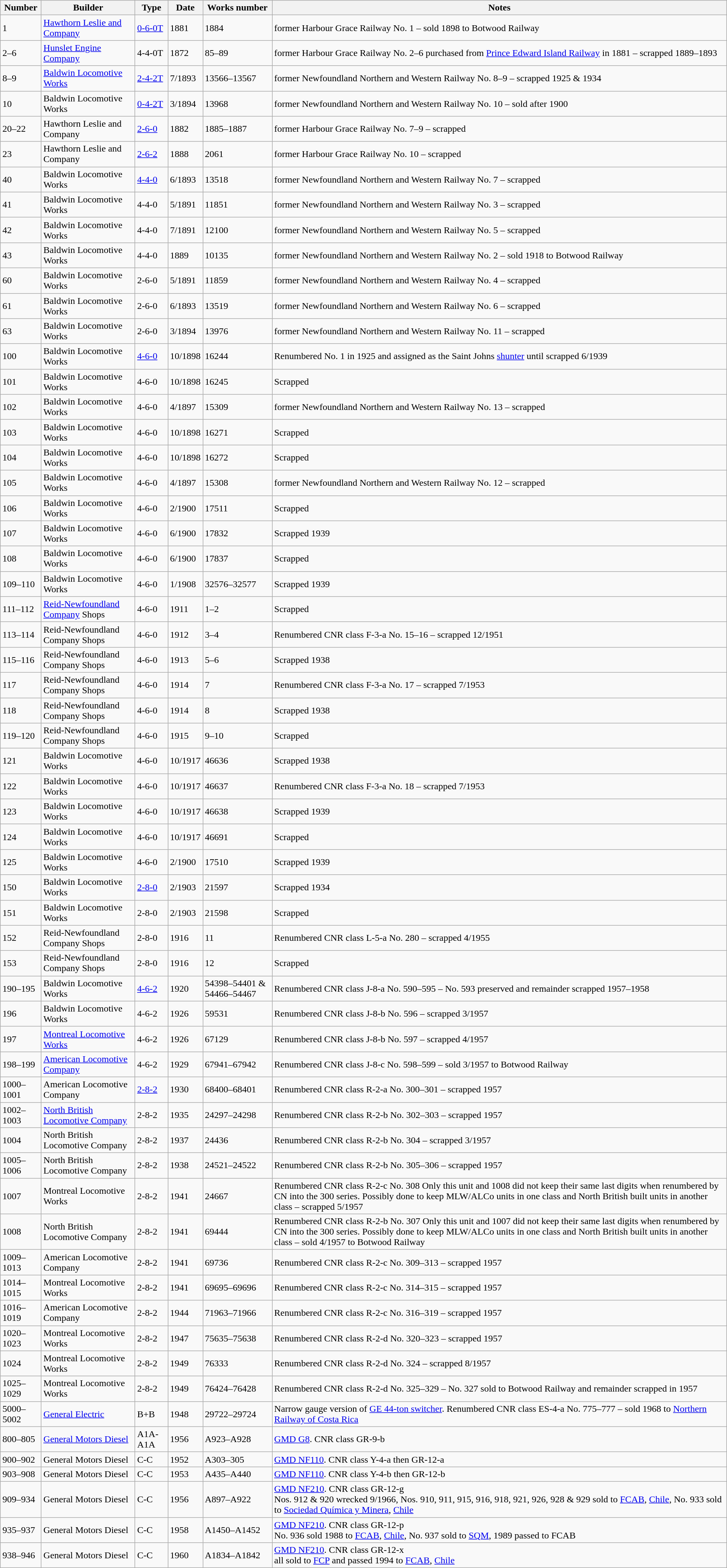<table class="wikitable">
<tr>
<th>Number</th>
<th>Builder</th>
<th>Type</th>
<th>Date</th>
<th>Works number</th>
<th>Notes</th>
</tr>
<tr>
<td>1</td>
<td><a href='#'>Hawthorn Leslie and Company</a></td>
<td><a href='#'>0-6-0T</a></td>
<td>1881</td>
<td>1884</td>
<td>former Harbour Grace Railway No. 1 – sold 1898 to Botwood Railway</td>
</tr>
<tr>
<td>2–6</td>
<td><a href='#'>Hunslet Engine Company</a></td>
<td>4-4-0T</td>
<td>1872</td>
<td>85–89</td>
<td>former Harbour Grace Railway No. 2–6 purchased from <a href='#'>Prince Edward Island Railway</a> in 1881 – scrapped 1889–1893</td>
</tr>
<tr>
<td>8–9</td>
<td><a href='#'>Baldwin Locomotive Works</a></td>
<td><a href='#'>2-4-2T</a></td>
<td>7/1893</td>
<td>13566–13567</td>
<td>former Newfoundland Northern and Western Railway No. 8–9 – scrapped 1925 & 1934</td>
</tr>
<tr>
<td>10</td>
<td>Baldwin Locomotive Works</td>
<td><a href='#'>0-4-2T</a></td>
<td>3/1894</td>
<td>13968</td>
<td>former Newfoundland Northern and Western Railway No. 10 – sold after 1900</td>
</tr>
<tr>
<td>20–22</td>
<td>Hawthorn Leslie and Company</td>
<td><a href='#'>2-6-0</a></td>
<td>1882</td>
<td>1885–1887</td>
<td>former Harbour Grace Railway No. 7–9 – scrapped</td>
</tr>
<tr>
<td>23</td>
<td>Hawthorn Leslie and Company</td>
<td><a href='#'>2-6-2</a></td>
<td>1888</td>
<td>2061</td>
<td>former Harbour Grace Railway No. 10 – scrapped</td>
</tr>
<tr>
<td>40</td>
<td>Baldwin Locomotive Works</td>
<td><a href='#'>4-4-0</a></td>
<td>6/1893</td>
<td>13518</td>
<td>former Newfoundland Northern and Western Railway No. 7 – scrapped</td>
</tr>
<tr>
<td>41</td>
<td>Baldwin Locomotive Works</td>
<td>4-4-0</td>
<td>5/1891</td>
<td>11851</td>
<td>former Newfoundland Northern and Western Railway No. 3 – scrapped</td>
</tr>
<tr>
<td>42</td>
<td>Baldwin Locomotive Works</td>
<td>4-4-0</td>
<td>7/1891</td>
<td>12100</td>
<td>former Newfoundland Northern and Western Railway No. 5 – scrapped</td>
</tr>
<tr>
<td>43</td>
<td>Baldwin Locomotive Works</td>
<td>4-4-0</td>
<td>1889</td>
<td>10135</td>
<td>former Newfoundland Northern and Western Railway No. 2 – sold 1918 to Botwood Railway</td>
</tr>
<tr>
<td>60</td>
<td>Baldwin Locomotive Works</td>
<td>2-6-0</td>
<td>5/1891</td>
<td>11859</td>
<td>former Newfoundland Northern and Western Railway No. 4 – scrapped</td>
</tr>
<tr>
<td>61</td>
<td>Baldwin Locomotive Works</td>
<td>2-6-0</td>
<td>6/1893</td>
<td>13519</td>
<td>former Newfoundland Northern and Western Railway No. 6 – scrapped</td>
</tr>
<tr>
<td>63</td>
<td>Baldwin Locomotive Works</td>
<td>2-6-0</td>
<td>3/1894</td>
<td>13976</td>
<td>former Newfoundland Northern and Western Railway No. 11 – scrapped</td>
</tr>
<tr>
<td>100</td>
<td>Baldwin Locomotive Works</td>
<td><a href='#'>4-6-0</a></td>
<td>10/1898</td>
<td>16244</td>
<td>Renumbered No. 1 in 1925 and assigned as the Saint Johns <a href='#'>shunter</a> until scrapped 6/1939</td>
</tr>
<tr>
<td>101</td>
<td>Baldwin Locomotive Works</td>
<td>4-6-0</td>
<td>10/1898</td>
<td>16245</td>
<td>Scrapped</td>
</tr>
<tr>
<td>102</td>
<td>Baldwin Locomotive Works</td>
<td>4-6-0</td>
<td>4/1897</td>
<td>15309</td>
<td>former Newfoundland Northern and Western Railway No. 13 – scrapped</td>
</tr>
<tr>
<td>103</td>
<td>Baldwin Locomotive Works</td>
<td>4-6-0</td>
<td>10/1898</td>
<td>16271</td>
<td>Scrapped</td>
</tr>
<tr>
<td>104</td>
<td>Baldwin Locomotive Works</td>
<td>4-6-0</td>
<td>10/1898</td>
<td>16272</td>
<td>Scrapped</td>
</tr>
<tr>
<td>105</td>
<td>Baldwin Locomotive Works</td>
<td>4-6-0</td>
<td>4/1897</td>
<td>15308</td>
<td>former Newfoundland Northern and Western Railway No. 12 – scrapped</td>
</tr>
<tr>
<td>106</td>
<td>Baldwin Locomotive Works</td>
<td>4-6-0</td>
<td>2/1900</td>
<td>17511</td>
<td>Scrapped</td>
</tr>
<tr>
<td>107</td>
<td>Baldwin Locomotive Works</td>
<td>4-6-0</td>
<td>6/1900</td>
<td>17832</td>
<td>Scrapped 1939</td>
</tr>
<tr>
<td>108</td>
<td>Baldwin Locomotive Works</td>
<td>4-6-0</td>
<td>6/1900</td>
<td>17837</td>
<td>Scrapped</td>
</tr>
<tr>
<td>109–110</td>
<td>Baldwin Locomotive Works</td>
<td>4-6-0</td>
<td>1/1908</td>
<td>32576–32577</td>
<td>Scrapped 1939</td>
</tr>
<tr>
<td>111–112</td>
<td><a href='#'>Reid-Newfoundland Company</a> Shops</td>
<td>4-6-0</td>
<td>1911</td>
<td>1–2</td>
<td>Scrapped</td>
</tr>
<tr>
<td>113–114</td>
<td>Reid-Newfoundland Company Shops</td>
<td>4-6-0</td>
<td>1912</td>
<td>3–4</td>
<td>Renumbered CNR class F-3-a No. 15–16 – scrapped 12/1951</td>
</tr>
<tr>
<td>115–116</td>
<td>Reid-Newfoundland Company Shops</td>
<td>4-6-0</td>
<td>1913</td>
<td>5–6</td>
<td>Scrapped 1938</td>
</tr>
<tr>
<td>117</td>
<td>Reid-Newfoundland Company Shops</td>
<td>4-6-0</td>
<td>1914</td>
<td>7</td>
<td>Renumbered CNR class F-3-a No. 17 – scrapped 7/1953</td>
</tr>
<tr>
<td>118</td>
<td>Reid-Newfoundland Company Shops</td>
<td>4-6-0</td>
<td>1914</td>
<td>8</td>
<td>Scrapped 1938</td>
</tr>
<tr>
<td>119–120</td>
<td>Reid-Newfoundland Company Shops</td>
<td>4-6-0</td>
<td>1915</td>
<td>9–10</td>
<td>Scrapped</td>
</tr>
<tr>
<td>121</td>
<td>Baldwin Locomotive Works</td>
<td>4-6-0</td>
<td>10/1917</td>
<td>46636</td>
<td>Scrapped 1938</td>
</tr>
<tr>
<td>122</td>
<td>Baldwin Locomotive Works</td>
<td>4-6-0</td>
<td>10/1917</td>
<td>46637</td>
<td>Renumbered CNR class F-3-a No. 18 – scrapped 7/1953</td>
</tr>
<tr>
<td>123</td>
<td>Baldwin Locomotive Works</td>
<td>4-6-0</td>
<td>10/1917</td>
<td>46638</td>
<td>Scrapped 1939</td>
</tr>
<tr>
<td>124</td>
<td>Baldwin Locomotive Works</td>
<td>4-6-0</td>
<td>10/1917</td>
<td>46691</td>
<td>Scrapped</td>
</tr>
<tr>
<td>125</td>
<td>Baldwin Locomotive Works</td>
<td>4-6-0</td>
<td>2/1900</td>
<td>17510</td>
<td>Scrapped 1939</td>
</tr>
<tr>
<td>150</td>
<td>Baldwin Locomotive Works</td>
<td><a href='#'>2-8-0</a></td>
<td>2/1903</td>
<td>21597</td>
<td>Scrapped 1934</td>
</tr>
<tr>
<td>151</td>
<td>Baldwin Locomotive Works</td>
<td>2-8-0</td>
<td>2/1903</td>
<td>21598</td>
<td>Scrapped</td>
</tr>
<tr>
<td>152</td>
<td>Reid-Newfoundland Company Shops</td>
<td>2-8-0</td>
<td>1916</td>
<td>11</td>
<td>Renumbered CNR class L-5-a No. 280 – scrapped 4/1955</td>
</tr>
<tr>
<td>153</td>
<td>Reid-Newfoundland Company Shops</td>
<td>2-8-0</td>
<td>1916</td>
<td>12</td>
<td>Scrapped</td>
</tr>
<tr>
<td>190–195</td>
<td>Baldwin Locomotive Works</td>
<td><a href='#'>4-6-2</a></td>
<td>1920</td>
<td>54398–54401 & 54466–54467</td>
<td>Renumbered CNR class J-8-a No. 590–595 – No. 593 preserved and remainder scrapped 1957–1958</td>
</tr>
<tr>
<td>196</td>
<td>Baldwin Locomotive Works</td>
<td>4-6-2</td>
<td>1926</td>
<td>59531</td>
<td>Renumbered CNR class J-8-b No. 596 – scrapped 3/1957</td>
</tr>
<tr>
<td>197</td>
<td><a href='#'>Montreal Locomotive Works</a></td>
<td>4-6-2</td>
<td>1926</td>
<td>67129</td>
<td>Renumbered CNR class J-8-b No. 597 – scrapped 4/1957</td>
</tr>
<tr>
<td>198–199</td>
<td><a href='#'>American Locomotive Company</a></td>
<td>4-6-2</td>
<td>1929</td>
<td>67941–67942</td>
<td>Renumbered CNR class J-8-c No. 598–599 – sold 3/1957 to Botwood Railway</td>
</tr>
<tr>
<td>1000–1001</td>
<td>American Locomotive Company</td>
<td><a href='#'>2-8-2</a></td>
<td>1930</td>
<td>68400–68401</td>
<td>Renumbered CNR class R-2-a No. 300–301 – scrapped 1957</td>
</tr>
<tr>
<td>1002–1003</td>
<td><a href='#'>North British Locomotive Company</a></td>
<td>2-8-2</td>
<td>1935</td>
<td>24297–24298</td>
<td>Renumbered CNR class R-2-b No. 302–303 – scrapped 1957</td>
</tr>
<tr>
<td>1004</td>
<td>North British Locomotive Company</td>
<td>2-8-2</td>
<td>1937</td>
<td>24436</td>
<td>Renumbered CNR class R-2-b No. 304 – scrapped 3/1957</td>
</tr>
<tr>
<td>1005–1006</td>
<td>North British Locomotive Company</td>
<td>2-8-2</td>
<td>1938</td>
<td>24521–24522</td>
<td>Renumbered CNR class R-2-b No. 305–306 – scrapped 1957</td>
</tr>
<tr>
<td>1007</td>
<td>Montreal Locomotive Works</td>
<td>2-8-2</td>
<td>1941</td>
<td>24667</td>
<td>Renumbered CNR class R-2-c No. 308 Only this unit and 1008 did not keep their same last digits when renumbered by CN into the 300 series.  Possibly done to keep MLW/ALCo units in one class and North British built units in another class – scrapped 5/1957</td>
</tr>
<tr>
<td>1008</td>
<td>North British Locomotive Company</td>
<td>2-8-2</td>
<td>1941</td>
<td>69444</td>
<td>Renumbered CNR class R-2-b No. 307 Only this unit and 1007 did not keep their same last digits when renumbered by CN into the 300 series.  Possibly done to keep MLW/ALCo units in one class and North British built units in another class – sold 4/1957 to Botwood Railway</td>
</tr>
<tr>
<td>1009–1013</td>
<td>American Locomotive Company</td>
<td>2-8-2</td>
<td>1941</td>
<td>69736</td>
<td>Renumbered CNR class R-2-c No. 309–313 – scrapped 1957</td>
</tr>
<tr>
<td>1014–1015</td>
<td>Montreal Locomotive Works</td>
<td>2-8-2</td>
<td>1941</td>
<td>69695–69696</td>
<td>Renumbered CNR class R-2-c No. 314–315 – scrapped 1957</td>
</tr>
<tr>
<td>1016–1019</td>
<td>American Locomotive Company</td>
<td>2-8-2</td>
<td>1944</td>
<td>71963–71966</td>
<td>Renumbered CNR class R-2-c No. 316–319 – scrapped 1957</td>
</tr>
<tr>
<td>1020–1023</td>
<td>Montreal Locomotive Works</td>
<td>2-8-2</td>
<td>1947</td>
<td>75635–75638</td>
<td>Renumbered CNR class R-2-d No. 320–323 – scrapped 1957</td>
</tr>
<tr>
<td>1024</td>
<td>Montreal Locomotive Works</td>
<td>2-8-2</td>
<td>1949</td>
<td>76333</td>
<td>Renumbered CNR class R-2-d No. 324 – scrapped 8/1957</td>
</tr>
<tr>
<td>1025–1029</td>
<td>Montreal Locomotive Works</td>
<td>2-8-2</td>
<td>1949</td>
<td>76424–76428</td>
<td>Renumbered CNR class R-2-d No. 325–329 – No. 327 sold to Botwood Railway and remainder scrapped in 1957</td>
</tr>
<tr>
<td>5000–5002</td>
<td><a href='#'>General Electric</a></td>
<td>B+B</td>
<td>1948</td>
<td>29722–29724</td>
<td>Narrow gauge version of <a href='#'>GE 44-ton switcher</a>. Renumbered CNR class ES-4-a No. 775–777 – sold 1968 to <a href='#'>Northern Railway of Costa Rica</a></td>
</tr>
<tr>
<td>800–805</td>
<td><a href='#'>General Motors Diesel</a></td>
<td>A1A-A1A</td>
<td>1956</td>
<td>A923–A928</td>
<td><a href='#'>GMD G8</a>. CNR class GR-9-b</td>
</tr>
<tr>
<td>900–902</td>
<td>General Motors Diesel</td>
<td>C-C</td>
<td>1952</td>
<td>A303–305</td>
<td><a href='#'>GMD NF110</a>. CNR class Y-4-a then GR-12-a</td>
</tr>
<tr>
<td>903–908</td>
<td>General Motors Diesel</td>
<td>C-C</td>
<td>1953</td>
<td>A435–A440</td>
<td><a href='#'>GMD NF110</a>. CNR class Y-4-b then GR-12-b</td>
</tr>
<tr>
<td>909–934</td>
<td>General Motors Diesel</td>
<td>C-C</td>
<td>1956</td>
<td>A897–A922</td>
<td><a href='#'>GMD NF210</a>. CNR class GR-12-g<br>Nos. 912 & 920 wrecked 9/1966, Nos. 910, 911, 915, 916, 918, 921, 926, 928 & 929 sold to <a href='#'>FCAB</a>, <a href='#'>Chile</a>, No. 933 sold to <a href='#'>Sociedad Química y Minera</a>, <a href='#'>Chile</a></td>
</tr>
<tr>
<td>935–937</td>
<td>General Motors Diesel</td>
<td>C-C</td>
<td>1958</td>
<td>A1450–A1452</td>
<td><a href='#'>GMD NF210</a>. CNR class GR-12-p<br>No. 936 sold 1988 to <a href='#'>FCAB</a>, <a href='#'>Chile</a>, No. 937 sold to <a href='#'>SQM</a>, 1989 passed to FCAB</td>
</tr>
<tr>
<td>938–946</td>
<td>General Motors Diesel</td>
<td>C-C</td>
<td>1960</td>
<td>A1834–A1842</td>
<td><a href='#'>GMD NF210</a>. CNR class GR-12-x<br>all sold to <a href='#'>FCP</a> and passed 1994 to <a href='#'>FCAB</a>, <a href='#'>Chile</a></td>
</tr>
</table>
